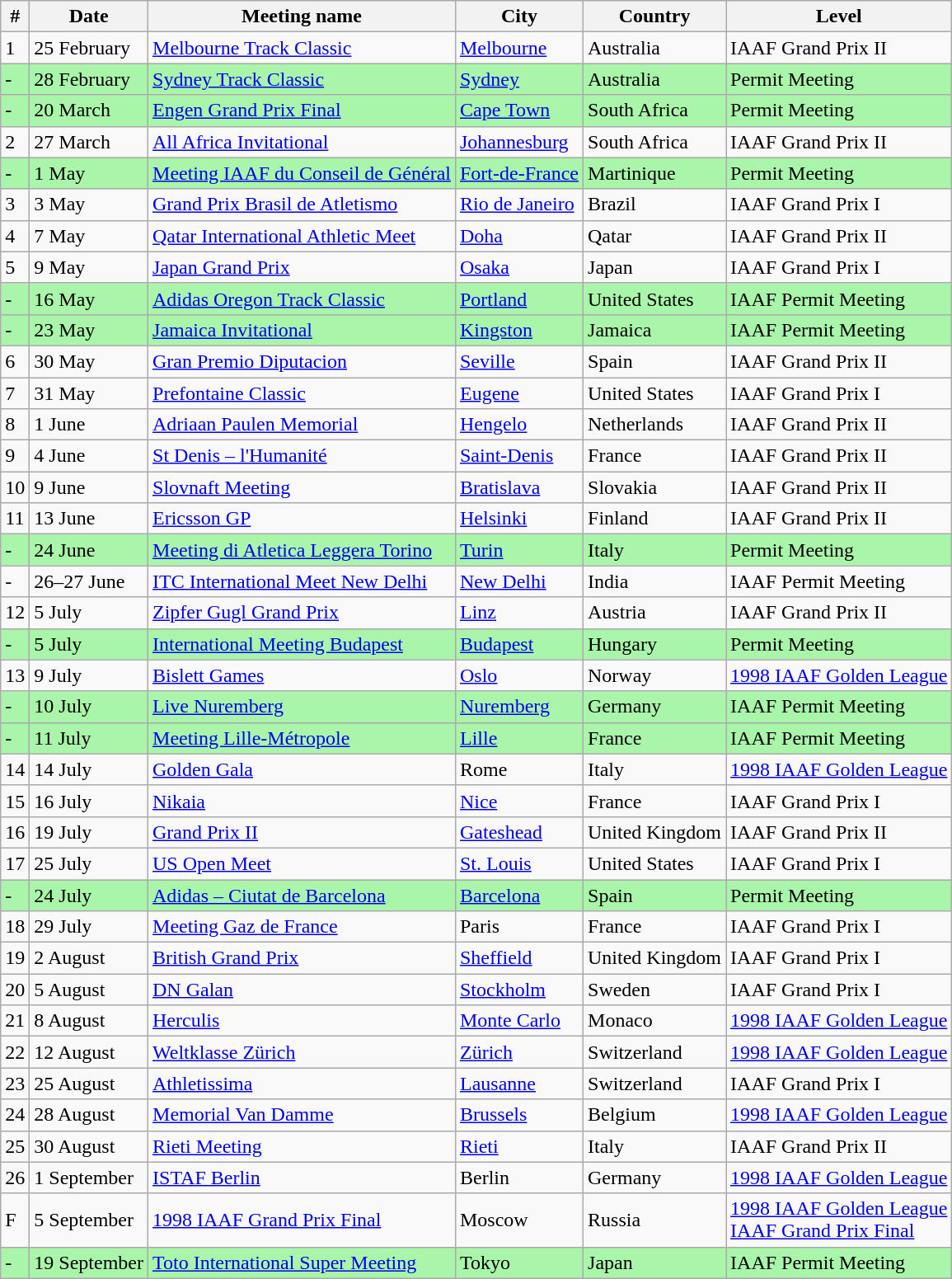<table class=wikitable>
<tr>
<th>#</th>
<th>Date</th>
<th>Meeting name</th>
<th>City</th>
<th>Country</th>
<th>Level</th>
</tr>
<tr>
<td>1</td>
<td>25 February</td>
<td><a href='#'>Melbourne Track Classic</a></td>
<td><a href='#'>Melbourne</a></td>
<td>Australia</td>
<td>IAAF Grand Prix II</td>
</tr>
<tr bgcolor=#A9F5A9>
<td>-</td>
<td>28 February</td>
<td><a href='#'>Sydney Track Classic</a></td>
<td><a href='#'>Sydney</a></td>
<td>Australia</td>
<td>Permit Meeting</td>
</tr>
<tr bgcolor=#A9F5A9>
<td>-</td>
<td>20 March</td>
<td><a href='#'>Engen Grand Prix Final</a></td>
<td><a href='#'>Cape Town</a></td>
<td>South Africa</td>
<td>Permit Meeting</td>
</tr>
<tr>
<td>2</td>
<td>27 March</td>
<td><a href='#'>All Africa Invitational</a></td>
<td><a href='#'>Johannesburg</a></td>
<td>South Africa</td>
<td>IAAF Grand Prix II</td>
</tr>
<tr bgcolor=#A9F5A9>
<td>-</td>
<td>1 May</td>
<td><a href='#'>Meeting IAAF du Conseil de Général</a></td>
<td><a href='#'>Fort-de-France</a></td>
<td>Martinique</td>
<td>Permit Meeting</td>
</tr>
<tr>
<td>3</td>
<td>3 May</td>
<td><a href='#'>Grand Prix Brasil de Atletismo</a></td>
<td><a href='#'>Rio de Janeiro</a></td>
<td>Brazil</td>
<td>IAAF Grand Prix I</td>
</tr>
<tr>
<td>4</td>
<td>7 May</td>
<td><a href='#'>Qatar International Athletic Meet</a></td>
<td><a href='#'>Doha</a></td>
<td>Qatar</td>
<td>IAAF Grand Prix II</td>
</tr>
<tr>
<td>5</td>
<td>9 May</td>
<td><a href='#'>Japan Grand Prix</a></td>
<td><a href='#'>Osaka</a></td>
<td>Japan</td>
<td>IAAF Grand Prix I</td>
</tr>
<tr bgcolor=#A9F5A9>
<td>-</td>
<td>16 May</td>
<td><a href='#'>Adidas Oregon Track Classic</a></td>
<td><a href='#'>Portland</a></td>
<td>United States</td>
<td>IAAF Permit Meeting</td>
</tr>
<tr bgcolor=#A9F5A9>
<td>-</td>
<td>23 May</td>
<td><a href='#'>Jamaica Invitational</a></td>
<td><a href='#'>Kingston</a></td>
<td>Jamaica</td>
<td>IAAF Permit Meeting</td>
</tr>
<tr>
<td>6</td>
<td>30 May</td>
<td><a href='#'>Gran Premio Diputacion</a></td>
<td><a href='#'>Seville</a></td>
<td>Spain</td>
<td>IAAF Grand Prix II</td>
</tr>
<tr>
<td>7</td>
<td>31 May</td>
<td><a href='#'>Prefontaine Classic</a></td>
<td><a href='#'>Eugene</a></td>
<td>United States</td>
<td>IAAF Grand Prix I</td>
</tr>
<tr>
<td>8</td>
<td>1 June</td>
<td><a href='#'>Adriaan Paulen Memorial</a></td>
<td><a href='#'>Hengelo</a></td>
<td>Netherlands</td>
<td>IAAF Grand Prix II</td>
</tr>
<tr>
<td>9</td>
<td>4 June</td>
<td><a href='#'>St Denis – l'Humanité</a></td>
<td><a href='#'>Saint-Denis</a></td>
<td>France</td>
<td>IAAF Grand Prix II</td>
</tr>
<tr>
<td>10</td>
<td>9 June</td>
<td><a href='#'>Slovnaft Meeting</a></td>
<td><a href='#'>Bratislava</a></td>
<td>Slovakia</td>
<td>IAAF Grand Prix II</td>
</tr>
<tr>
<td>11</td>
<td>13 June</td>
<td><a href='#'>Ericsson GP</a></td>
<td><a href='#'>Helsinki</a></td>
<td>Finland</td>
<td>IAAF Grand Prix II</td>
</tr>
<tr bgcolor=#A9F5A9>
<td>-</td>
<td>24 June</td>
<td><a href='#'>Meeting di Atletica Leggera Torino</a></td>
<td><a href='#'>Turin</a></td>
<td>Italy</td>
<td>Permit Meeting</td>
</tr>
<tr>
<td>-</td>
<td>26–27 June</td>
<td><a href='#'>ITC International Meet New Delhi</a></td>
<td><a href='#'>New Delhi</a></td>
<td>India</td>
<td>IAAF Permit Meeting</td>
</tr>
<tr>
<td>12</td>
<td>5 July</td>
<td><a href='#'>Zipfer Gugl Grand Prix</a></td>
<td><a href='#'>Linz</a></td>
<td>Austria</td>
<td>IAAF Grand Prix II</td>
</tr>
<tr bgcolor=#A9F5A9>
<td>-</td>
<td>5 July</td>
<td><a href='#'>International Meeting Budapest</a></td>
<td><a href='#'>Budapest</a></td>
<td>Hungary</td>
<td>Permit Meeting</td>
</tr>
<tr>
<td>13</td>
<td>9 July</td>
<td><a href='#'>Bislett Games</a></td>
<td><a href='#'>Oslo</a></td>
<td>Norway</td>
<td><a href='#'>1998 IAAF Golden League</a></td>
</tr>
<tr bgcolor=#A9F5A9>
<td>-</td>
<td>10 July</td>
<td><a href='#'>Live Nuremberg</a></td>
<td><a href='#'>Nuremberg</a></td>
<td>Germany</td>
<td>IAAF Permit Meeting</td>
</tr>
<tr bgcolor=#A9F5A9>
<td>-</td>
<td>11 July</td>
<td><a href='#'>Meeting Lille-Métropole</a></td>
<td><a href='#'>Lille</a></td>
<td>France</td>
<td>IAAF Permit Meeting</td>
</tr>
<tr>
<td>14</td>
<td>14 July</td>
<td><a href='#'>Golden Gala</a></td>
<td>Rome</td>
<td>Italy</td>
<td><a href='#'>1998 IAAF Golden League</a></td>
</tr>
<tr>
<td>15</td>
<td>16 July</td>
<td><a href='#'>Nikaia</a></td>
<td><a href='#'>Nice</a></td>
<td>France</td>
<td>IAAF Grand Prix I</td>
</tr>
<tr>
<td>16</td>
<td>19 July</td>
<td><a href='#'>Grand Prix II</a></td>
<td><a href='#'>Gateshead</a></td>
<td>United Kingdom</td>
<td>IAAF Grand Prix II</td>
</tr>
<tr>
<td>17</td>
<td>25 July</td>
<td><a href='#'>US Open Meet</a></td>
<td><a href='#'>St. Louis</a></td>
<td>United States</td>
<td>IAAF Grand Prix I</td>
</tr>
<tr bgcolor=#A9F5A9>
<td>-</td>
<td>24 July</td>
<td><a href='#'>Adidas – Ciutat de Barcelona</a></td>
<td><a href='#'>Barcelona</a></td>
<td>Spain</td>
<td>Permit Meeting</td>
</tr>
<tr>
<td>18</td>
<td>29 July</td>
<td><a href='#'>Meeting Gaz de France</a></td>
<td>Paris</td>
<td>France</td>
<td>IAAF Grand Prix I</td>
</tr>
<tr>
<td>19</td>
<td>2 August</td>
<td><a href='#'>British Grand Prix</a></td>
<td><a href='#'>Sheffield</a></td>
<td>United Kingdom</td>
<td>IAAF Grand Prix I</td>
</tr>
<tr>
<td>20</td>
<td>5 August</td>
<td><a href='#'>DN Galan</a></td>
<td><a href='#'>Stockholm</a></td>
<td>Sweden</td>
<td>IAAF Grand Prix I</td>
</tr>
<tr>
<td>21</td>
<td>8 August</td>
<td><a href='#'>Herculis</a></td>
<td><a href='#'>Monte Carlo</a></td>
<td>Monaco</td>
<td><a href='#'>1998 IAAF Golden League</a></td>
</tr>
<tr>
<td>22</td>
<td>12 August</td>
<td><a href='#'>Weltklasse Zürich</a></td>
<td><a href='#'>Zürich</a></td>
<td>Switzerland</td>
<td><a href='#'>1998 IAAF Golden League</a></td>
</tr>
<tr>
<td>23</td>
<td>25 August</td>
<td><a href='#'>Athletissima</a></td>
<td><a href='#'>Lausanne</a></td>
<td>Switzerland</td>
<td>IAAF Grand Prix I</td>
</tr>
<tr>
<td>24</td>
<td>28 August</td>
<td><a href='#'>Memorial Van Damme</a></td>
<td><a href='#'>Brussels</a></td>
<td>Belgium</td>
<td><a href='#'>1998 IAAF Golden League</a></td>
</tr>
<tr>
<td>25</td>
<td>30 August</td>
<td><a href='#'>Rieti Meeting</a></td>
<td><a href='#'>Rieti</a></td>
<td>Italy</td>
<td>IAAF Grand Prix II</td>
</tr>
<tr>
<td>26</td>
<td>1 September</td>
<td><a href='#'>ISTAF Berlin</a></td>
<td>Berlin</td>
<td>Germany</td>
<td><a href='#'>1998 IAAF Golden League</a></td>
</tr>
<tr>
<td>F</td>
<td>5 September</td>
<td><a href='#'>1998 IAAF Grand Prix Final</a></td>
<td>Moscow</td>
<td>Russia</td>
<td><a href='#'>1998 IAAF Golden League</a><br><a href='#'>IAAF Grand Prix Final</a></td>
</tr>
<tr bgcolor=#A9F5A9>
<td>-</td>
<td>19 September</td>
<td><a href='#'>Toto International Super Meeting</a></td>
<td>Tokyo</td>
<td>Japan</td>
<td>IAAF Permit Meeting</td>
</tr>
</table>
